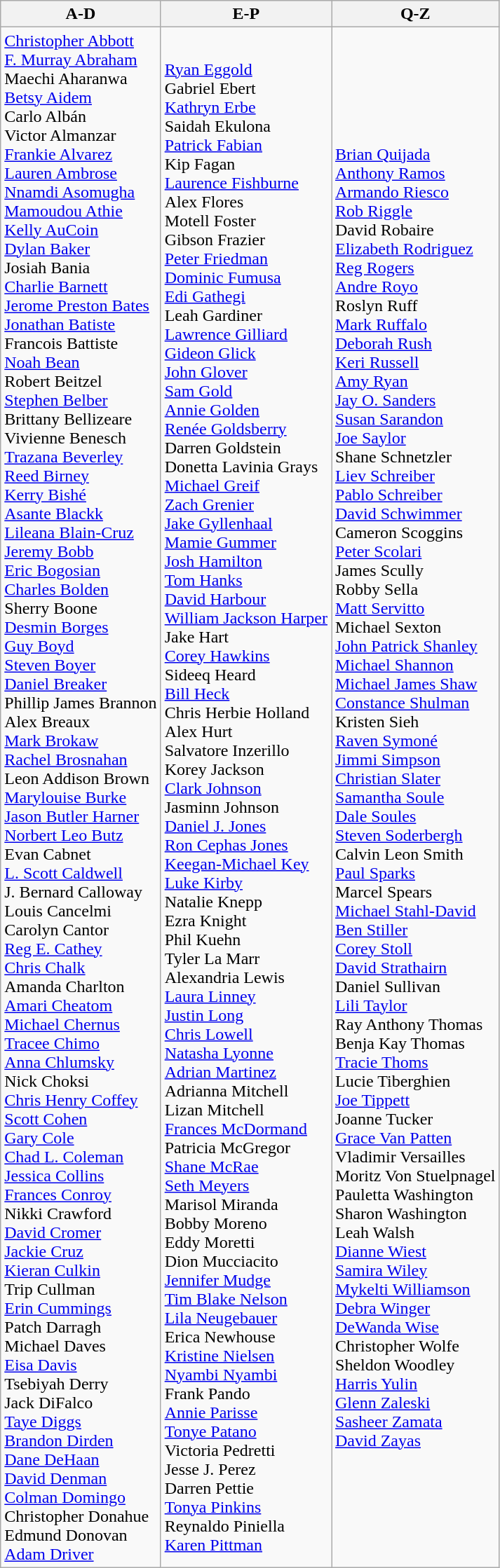<table class="wikitable sortable">
<tr>
<th>A-D</th>
<th>E-P</th>
<th>Q-Z</th>
</tr>
<tr>
<td><a href='#'>Christopher Abbott</a><br><a href='#'>F. Murray Abraham</a><br>Maechi Aharanwa<br><a href='#'>Betsy Aidem</a><br>Carlo Albán<br>Victor Almanzar<br><a href='#'>Frankie Alvarez</a><br><a href='#'>Lauren Ambrose</a><br><a href='#'>Nnamdi Asomugha</a><br><a href='#'>Mamoudou Athie</a><br><a href='#'>Kelly AuCoin</a><br><a href='#'>Dylan Baker</a><br>Josiah Bania<br><a href='#'>Charlie Barnett</a><br><a href='#'>Jerome Preston Bates</a><br><a href='#'>Jonathan Batiste</a><br>Francois Battiste<br><a href='#'>Noah Bean</a><br>Robert Beitzel<br><a href='#'>Stephen Belber</a><br>Brittany Bellizeare<br>Vivienne Benesch<br><a href='#'>Trazana Beverley</a><br><a href='#'>Reed Birney</a><br><a href='#'>Kerry Bishé</a><br><a href='#'>Asante Blackk</a><br><a href='#'>Lileana Blain-Cruz</a><br><a href='#'>Jeremy Bobb</a><br><a href='#'>Eric Bogosian</a><br><a href='#'>Charles Bolden</a><br>Sherry Boone<br><a href='#'>Desmin Borges</a><br><a href='#'>Guy Boyd</a><br><a href='#'>Steven Boyer</a><br><a href='#'>Daniel Breaker</a><br>Phillip James Brannon<br>Alex Breaux<br><a href='#'>Mark Brokaw</a><br><a href='#'>Rachel Brosnahan</a><br>Leon Addison Brown<br><a href='#'>Marylouise Burke</a><br><a href='#'>Jason Butler Harner</a><br><a href='#'>Norbert Leo Butz</a><br>Evan Cabnet<br><a href='#'>L. Scott Caldwell</a><br>J. Bernard Calloway<br>Louis Cancelmi<br>Carolyn Cantor<br><a href='#'>Reg E. Cathey</a><br><a href='#'>Chris Chalk</a><br>Amanda Charlton<br><a href='#'>Amari Cheatom</a><br><a href='#'>Michael Chernus</a><br><a href='#'>Tracee Chimo</a><br><a href='#'>Anna Chlumsky</a><br>Nick Choksi<br><a href='#'>Chris Henry Coffey</a><br><a href='#'>Scott Cohen</a><br><a href='#'>Gary Cole</a><br><a href='#'>Chad L. Coleman</a><br><a href='#'>Jessica Collins</a><br><a href='#'>Frances Conroy</a><br>Nikki Crawford<br><a href='#'>David Cromer</a><br><a href='#'>Jackie Cruz</a><br><a href='#'>Kieran Culkin</a><br>Trip Cullman<br><a href='#'>Erin Cummings</a><br>Patch Darragh<br>Michael Daves<br><a href='#'>Eisa Davis</a><br>Tsebiyah Derry<br>Jack DiFalco<br><a href='#'>Taye Diggs</a><br><a href='#'>Brandon Dirden</a><br><a href='#'>Dane DeHaan</a><br><a href='#'>David Denman</a><br><a href='#'>Colman Domingo</a><br>Christopher Donahue<br>Edmund Donovan<br><a href='#'>Adam Driver</a></td>
<td><br><a href='#'>Ryan Eggold</a><br>Gabriel Ebert<br><a href='#'>Kathryn Erbe</a><br>Saidah Ekulona<br><a href='#'>Patrick Fabian</a><br>Kip Fagan<br><a href='#'>Laurence Fishburne</a><br>Alex Flores<br>Motell Foster<br>Gibson Frazier<br><a href='#'>Peter Friedman</a><br><a href='#'>Dominic Fumusa</a><br><a href='#'>Edi Gathegi</a><br>Leah Gardiner<br><a href='#'>Lawrence Gilliard</a><br><a href='#'>Gideon Glick</a><br><a href='#'>John Glover</a><br><a href='#'>Sam Gold</a><br><a href='#'>Annie Golden</a><br><a href='#'>Renée Goldsberry</a><br>Darren Goldstein<br>Donetta Lavinia Grays<br><a href='#'>Michael Greif</a><br><a href='#'>Zach Grenier</a><br><a href='#'>Jake Gyllenhaal</a><br><a href='#'>Mamie Gummer</a><br><a href='#'>Josh Hamilton</a><br><a href='#'>Tom Hanks</a><br><a href='#'>David Harbour</a><br><a href='#'>William Jackson Harper</a><br>Jake Hart<br><a href='#'>Corey Hawkins</a><br>Sideeq Heard<br><a href='#'>Bill Heck</a><br>Chris Herbie Holland<br>Alex Hurt<br>Salvatore Inzerillo<br>Korey Jackson<br><a href='#'>Clark Johnson</a><br>Jasminn Johnson<br><a href='#'>Daniel J. Jones</a><br><a href='#'>Ron Cephas Jones</a><br><a href='#'>Keegan-Michael Key</a><br><a href='#'>Luke Kirby</a><br>Natalie Knepp<br>Ezra Knight<br>Phil Kuehn<br>Tyler La Marr<br>Alexandria Lewis<br><a href='#'>Laura Linney</a><br><a href='#'>Justin Long</a><br><a href='#'>Chris Lowell</a><br><a href='#'>Natasha Lyonne</a><br><a href='#'>Adrian Martinez</a><br>Adrianna Mitchell<br>Lizan Mitchell<br><a href='#'>Frances McDormand</a><br>Patricia McGregor<br><a href='#'>Shane McRae</a><br><a href='#'>Seth Meyers</a><br>Marisol Miranda<br>Bobby Moreno<br>Eddy Moretti<br>Dion Mucciacito<br><a href='#'>Jennifer Mudge</a><br><a href='#'>Tim Blake Nelson</a><br><a href='#'>Lila Neugebauer</a><br>Erica Newhouse<br><a href='#'>Kristine Nielsen</a><br><a href='#'>Nyambi Nyambi</a><br>Frank Pando<br><a href='#'>Annie Parisse</a><br><a href='#'>Tonye Patano</a><br>Victoria Pedretti<br>Jesse J. Perez<br>Darren Pettie<br><a href='#'>Tonya Pinkins</a><br>Reynaldo Piniella<br><a href='#'>Karen Pittman</a></td>
<td><a href='#'>Brian Quijada</a><br><a href='#'>Anthony Ramos</a><br><a href='#'>Armando Riesco</a><br><a href='#'>Rob Riggle</a><br>David Robaire<br><a href='#'>Elizabeth Rodriguez</a><br><a href='#'>Reg Rogers</a><br><a href='#'>Andre Royo</a><br>Roslyn Ruff<br><a href='#'>Mark Ruffalo</a><br><a href='#'>Deborah Rush</a><br><a href='#'>Keri Russell</a><br><a href='#'>Amy Ryan</a><br><a href='#'>Jay O. Sanders</a><br><a href='#'>Susan Sarandon</a><br><a href='#'>Joe Saylor</a><br>Shane Schnetzler<br><a href='#'>Liev Schreiber</a><br><a href='#'>Pablo Schreiber</a><br><a href='#'>David Schwimmer</a><br>Cameron Scoggins<br><a href='#'>Peter Scolari</a><br>James Scully<br>Robby Sella<br><a href='#'>Matt Servitto</a><br>Michael Sexton<br><a href='#'>John Patrick Shanley</a><br><a href='#'>Michael Shannon</a><br><a href='#'>Michael James Shaw</a><br><a href='#'>Constance Shulman</a><br>Kristen Sieh<br><a href='#'>Raven Symoné</a><br><a href='#'>Jimmi Simpson</a><br><a href='#'>Christian Slater</a><br><a href='#'>Samantha Soule</a><br><a href='#'>Dale Soules</a><br><a href='#'>Steven Soderbergh</a><br>Calvin Leon Smith<br><a href='#'>Paul Sparks</a><br>Marcel Spears<br><a href='#'>Michael Stahl-David</a><br><a href='#'>Ben Stiller</a><br><a href='#'>Corey Stoll</a><br><a href='#'>David Strathairn</a><br>Daniel Sullivan<br><a href='#'>Lili Taylor</a><br>Ray Anthony Thomas<br>Benja Kay Thomas<br><a href='#'>Tracie Thoms</a><br>Lucie Tiberghien<br><a href='#'>Joe Tippett</a><br>Joanne Tucker<br><a href='#'>Grace Van Patten</a><br>Vladimir Versailles<br>Moritz Von Stuelpnagel<br>Pauletta Washington<br>Sharon Washington<br>Leah Walsh<br><a href='#'>Dianne Wiest</a><br><a href='#'>Samira Wiley</a><br><a href='#'>Mykelti Williamson</a><br><a href='#'>Debra Winger</a><br><a href='#'>DeWanda Wise</a><br>Christopher Wolfe<br>Sheldon Woodley<br><a href='#'>Harris Yulin</a><br><a href='#'>Glenn Zaleski</a><br><a href='#'>Sasheer Zamata</a><br><a href='#'>David Zayas</a></td>
</tr>
</table>
